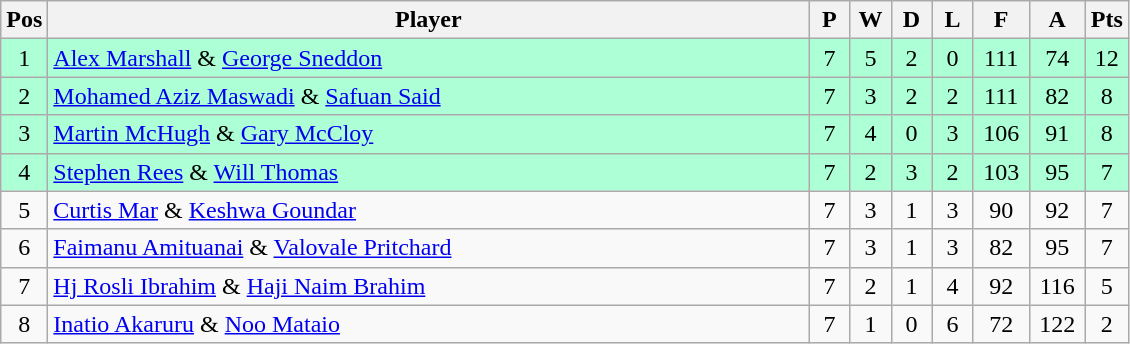<table class="wikitable" style="font-size: 100%">
<tr>
<th width=20>Pos</th>
<th width=500>Player</th>
<th width=20>P</th>
<th width=20>W</th>
<th width=20>D</th>
<th width=20>L</th>
<th width=30>F</th>
<th width=30>A</th>
<th width=20>Pts</th>
</tr>
<tr align=center style="background: #ADFFD6;">
<td>1</td>
<td align="left"> <a href='#'>Alex Marshall</a> & <a href='#'>George Sneddon</a></td>
<td>7</td>
<td>5</td>
<td>2</td>
<td>0</td>
<td>111</td>
<td>74</td>
<td>12</td>
</tr>
<tr align=center style="background: #ADFFD6;">
<td>2</td>
<td align="left"> <a href='#'>Mohamed Aziz Maswadi</a> & <a href='#'>Safuan Said</a></td>
<td>7</td>
<td>3</td>
<td>2</td>
<td>2</td>
<td>111</td>
<td>82</td>
<td>8</td>
</tr>
<tr align=center style="background: #ADFFD6;">
<td>3</td>
<td align="left"> <a href='#'>Martin McHugh</a> & <a href='#'>Gary McCloy</a></td>
<td>7</td>
<td>4</td>
<td>0</td>
<td>3</td>
<td>106</td>
<td>91</td>
<td>8</td>
</tr>
<tr align=center style="background: #ADFFD6;">
<td>4</td>
<td align="left"> <a href='#'>Stephen Rees</a> & <a href='#'>Will Thomas</a></td>
<td>7</td>
<td>2</td>
<td>3</td>
<td>2</td>
<td>103</td>
<td>95</td>
<td>7</td>
</tr>
<tr align=center>
<td>5</td>
<td align="left"> <a href='#'>Curtis Mar</a> & <a href='#'>Keshwa Goundar</a></td>
<td>7</td>
<td>3</td>
<td>1</td>
<td>3</td>
<td>90</td>
<td>92</td>
<td>7</td>
</tr>
<tr align=center>
<td>6</td>
<td align="left"> <a href='#'>Faimanu Amituanai</a> & <a href='#'>Valovale Pritchard</a></td>
<td>7</td>
<td>3</td>
<td>1</td>
<td>3</td>
<td>82</td>
<td>95</td>
<td>7</td>
</tr>
<tr align=center>
<td>7</td>
<td align="left"> <a href='#'>Hj Rosli Ibrahim</a> & <a href='#'>Haji Naim Brahim</a></td>
<td>7</td>
<td>2</td>
<td>1</td>
<td>4</td>
<td>92</td>
<td>116</td>
<td>5</td>
</tr>
<tr align=center>
<td>8</td>
<td align="left"> <a href='#'>Inatio Akaruru</a> & <a href='#'>Noo Mataio</a></td>
<td>7</td>
<td>1</td>
<td>0</td>
<td>6</td>
<td>72</td>
<td>122</td>
<td>2</td>
</tr>
</table>
